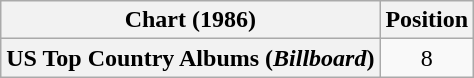<table class="wikitable plainrowheaders" style="text-align:center">
<tr>
<th scope="col">Chart (1986)</th>
<th scope="col">Position</th>
</tr>
<tr>
<th scope="row">US Top Country Albums (<em>Billboard</em>)</th>
<td>8</td>
</tr>
</table>
